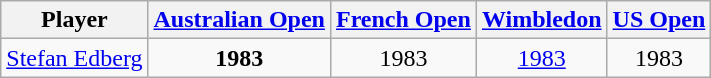<table class="wikitable" style="text-align:center;">
<tr>
<th>Player</th>
<th><a href='#'>Australian Open</a></th>
<th><a href='#'>French Open</a></th>
<th><a href='#'>Wimbledon</a></th>
<th><a href='#'>US Open</a></th>
</tr>
<tr>
<td style="text-align:left;"> <a href='#'>Stefan Edberg</a></td>
<td><strong>1983</strong></td>
<td>1983</td>
<td><a href='#'>1983</a></td>
<td>1983</td>
</tr>
</table>
